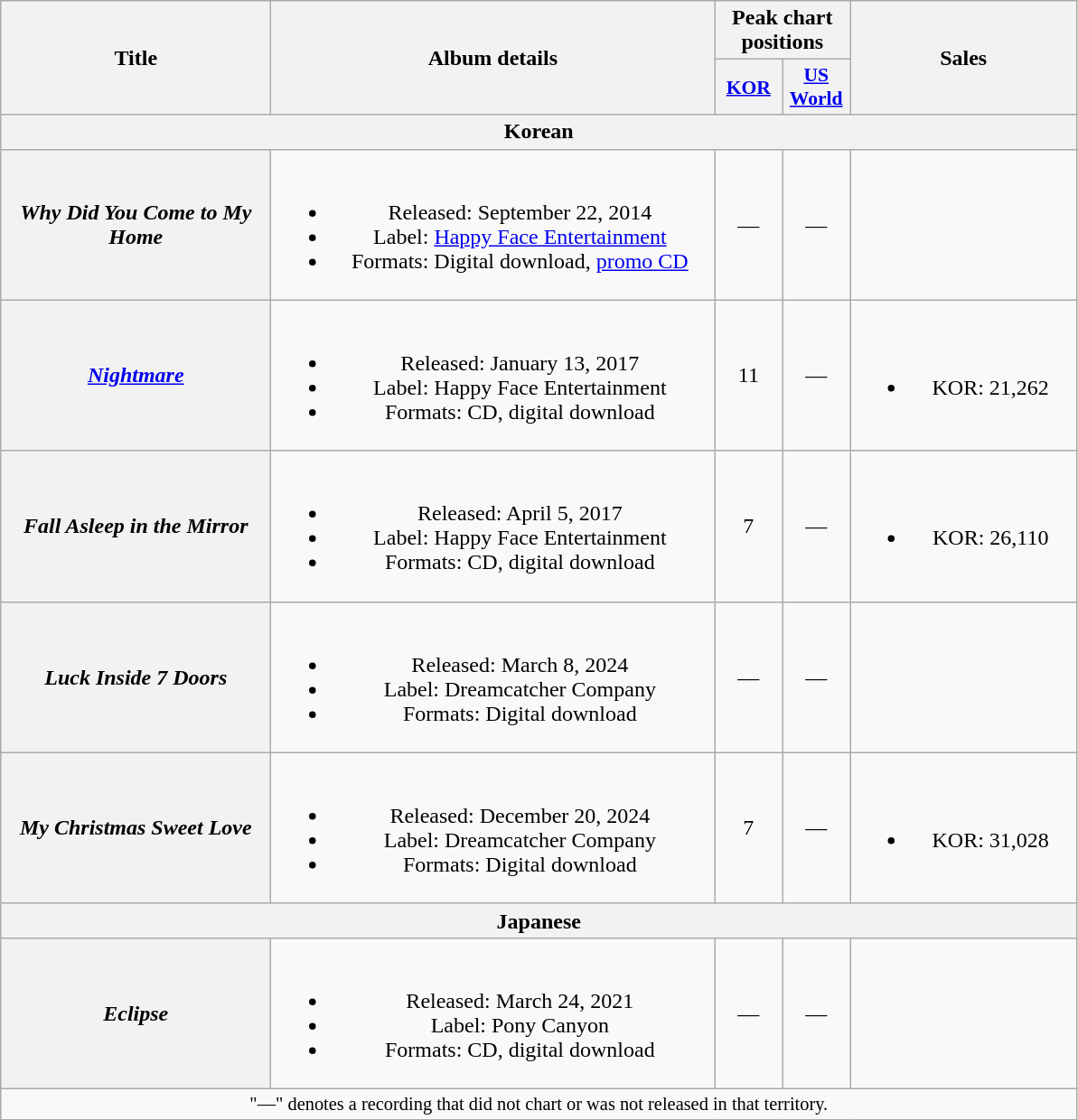<table class="wikitable plainrowheaders" style="text-align:center">
<tr>
<th scope="col" rowspan="2" style="width:12em">Title</th>
<th scope="col" rowspan="2" style="width:20em">Album details</th>
<th scope="col" colspan="2">Peak chart positions</th>
<th scope="col" rowspan="2" style="width:10em">Sales</th>
</tr>
<tr>
<th scope="col" style="width:3em;font-size:90%"><a href='#'>KOR</a><br></th>
<th scope="col" style="width:3em;font-size:90%"><a href='#'>US World</a><br></th>
</tr>
<tr>
<th colspan="5">Korean</th>
</tr>
<tr>
<th scope="row"><em>Why Did You Come to My Home</em><br></th>
<td><br><ul><li>Released: September 22, 2014</li><li>Label: <a href='#'>Happy Face Entertainment</a></li><li>Formats: Digital download, <a href='#'>promo CD</a></li></ul></td>
<td>—</td>
<td>—</td>
<td></td>
</tr>
<tr>
<th scope="row"><em><a href='#'>Nightmare</a></em></th>
<td><br><ul><li>Released: January 13, 2017</li><li>Label: Happy Face Entertainment</li><li>Formats: CD, digital download</li></ul></td>
<td>11</td>
<td>—</td>
<td><br><ul><li>KOR: 21,262</li></ul></td>
</tr>
<tr>
<th scope="row"><em>Fall Asleep in the Mirror</em></th>
<td><br><ul><li>Released: April 5, 2017</li><li>Label: Happy Face Entertainment</li><li>Formats: CD, digital download</li></ul></td>
<td>7</td>
<td>—</td>
<td><br><ul><li>KOR: 26,110</li></ul></td>
</tr>
<tr>
<th scope="row"><em>Luck Inside 7 Doors</em></th>
<td><br><ul><li>Released: March 8, 2024</li><li>Label: Dreamcatcher Company</li><li>Formats: Digital download</li></ul></td>
<td>—</td>
<td>—</td>
<td></td>
</tr>
<tr>
<th scope="row"><em>My Christmas Sweet Love</em></th>
<td><br><ul><li>Released: December 20, 2024</li><li>Label: Dreamcatcher Company</li><li>Formats: Digital download</li></ul></td>
<td>7</td>
<td>—</td>
<td><br><ul><li>KOR: 31,028</li></ul></td>
</tr>
<tr>
<th colspan="5">Japanese</th>
</tr>
<tr>
<th scope="row"><em>Eclipse</em></th>
<td><br><ul><li>Released: March 24, 2021</li><li>Label: Pony Canyon</li><li>Formats: CD, digital download</li></ul></td>
<td>—</td>
<td>—</td>
<td></td>
</tr>
<tr>
<td colspan="6" style="font-size:85%">"—" denotes a recording that did not chart or was not released in that territory.</td>
</tr>
</table>
